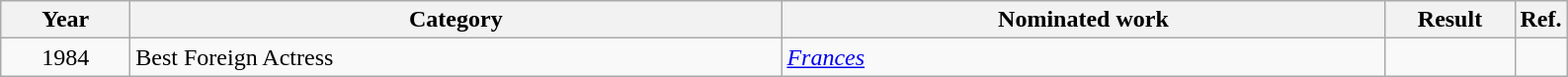<table class=wikitable>
<tr>
<th scope="col" style="width:5em;">Year</th>
<th scope="col" style="width:27em;">Category</th>
<th scope="col" style="width:25em;">Nominated work</th>
<th scope="col" style="width:5em;">Result</th>
<th>Ref.</th>
</tr>
<tr>
<td style="text-align:center;">1984</td>
<td>Best Foreign Actress</td>
<td><em><a href='#'>Frances</a></em></td>
<td></td>
<td align=center></td>
</tr>
</table>
